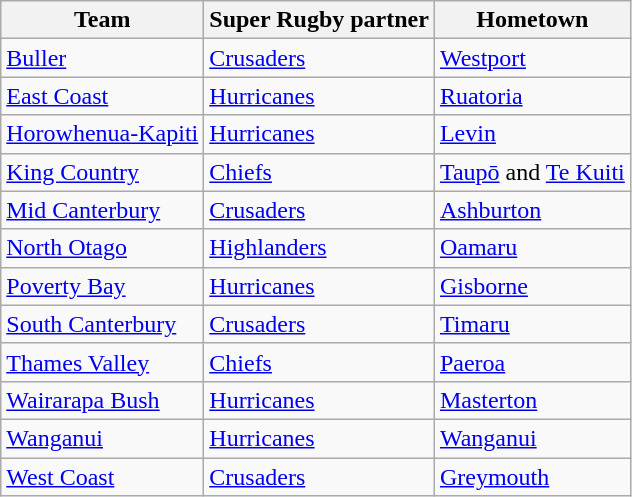<table class="wikitable sortable">
<tr>
<th>Team</th>
<th>Super Rugby partner</th>
<th>Hometown</th>
</tr>
<tr>
<td><a href='#'>Buller</a></td>
<td><a href='#'>Crusaders</a></td>
<td><a href='#'>Westport</a></td>
</tr>
<tr>
<td><a href='#'>East Coast</a></td>
<td><a href='#'>Hurricanes</a></td>
<td><a href='#'>Ruatoria</a></td>
</tr>
<tr>
<td><a href='#'>Horowhenua-Kapiti</a></td>
<td><a href='#'>Hurricanes</a></td>
<td><a href='#'>Levin</a></td>
</tr>
<tr>
<td><a href='#'>King Country</a></td>
<td><a href='#'>Chiefs</a></td>
<td><a href='#'>Taupō</a> and <a href='#'>Te Kuiti</a></td>
</tr>
<tr>
<td><a href='#'>Mid Canterbury</a></td>
<td><a href='#'>Crusaders</a></td>
<td><a href='#'>Ashburton</a></td>
</tr>
<tr>
<td><a href='#'>North Otago</a></td>
<td><a href='#'>Highlanders</a></td>
<td><a href='#'>Oamaru</a></td>
</tr>
<tr>
<td><a href='#'>Poverty Bay</a></td>
<td><a href='#'>Hurricanes</a></td>
<td><a href='#'>Gisborne</a></td>
</tr>
<tr>
<td><a href='#'>South Canterbury</a></td>
<td><a href='#'>Crusaders</a></td>
<td><a href='#'>Timaru</a></td>
</tr>
<tr>
<td><a href='#'>Thames Valley</a></td>
<td><a href='#'>Chiefs</a></td>
<td><a href='#'>Paeroa</a></td>
</tr>
<tr>
<td><a href='#'>Wairarapa Bush</a></td>
<td><a href='#'>Hurricanes</a></td>
<td><a href='#'>Masterton</a></td>
</tr>
<tr>
<td><a href='#'>Wanganui</a></td>
<td><a href='#'>Hurricanes</a></td>
<td><a href='#'>Wanganui</a></td>
</tr>
<tr>
<td><a href='#'>West Coast</a></td>
<td><a href='#'>Crusaders</a></td>
<td><a href='#'>Greymouth</a></td>
</tr>
</table>
